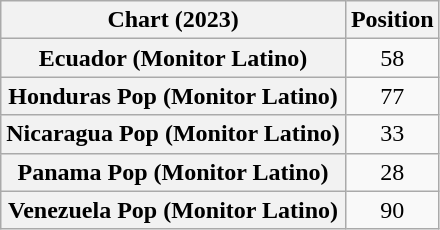<table class="wikitable sortable plainrowheaders" style="text-align:center">
<tr>
<th scope="col">Chart (2023)</th>
<th scope="col">Position</th>
</tr>
<tr>
<th scope="row">Ecuador (Monitor Latino)</th>
<td>58</td>
</tr>
<tr>
<th scope="row">Honduras Pop (Monitor Latino)</th>
<td>77</td>
</tr>
<tr>
<th scope="row">Nicaragua Pop (Monitor Latino)</th>
<td>33</td>
</tr>
<tr>
<th scope="row">Panama Pop (Monitor Latino)</th>
<td>28</td>
</tr>
<tr>
<th scope="row">Venezuela Pop (Monitor Latino)</th>
<td>90</td>
</tr>
</table>
